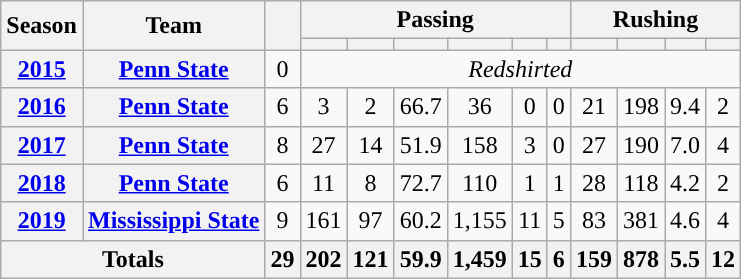<table class="wikitable" style="text-align: center;">
<tr>
<th rowspan="2">Season</th>
<th rowspan="2">Team</th>
<th rowspan="2"></th>
<th colspan="6">Passing</th>
<th colspan="4">Rushing</th>
</tr>
<tr>
<th></th>
<th></th>
<th></th>
<th></th>
<th></th>
<th></th>
<th></th>
<th></th>
<th></th>
<th></th>
</tr>
<tr>
<th><a href='#'>2015</a></th>
<th><a href='#'>Penn State</a></th>
<td>0</td>
<td colspan="10"><em>Redshirted</em></td>
</tr>
<tr>
<th><a href='#'>2016</a></th>
<th><a href='#'>Penn State</a></th>
<td>6</td>
<td>3</td>
<td>2</td>
<td>66.7</td>
<td>36</td>
<td>0</td>
<td>0</td>
<td>21</td>
<td>198</td>
<td>9.4</td>
<td>2</td>
</tr>
<tr>
<th><a href='#'>2017</a></th>
<th><a href='#'>Penn State</a></th>
<td>8</td>
<td>27</td>
<td>14</td>
<td>51.9</td>
<td>158</td>
<td>3</td>
<td>0</td>
<td>27</td>
<td>190</td>
<td>7.0</td>
<td>4</td>
</tr>
<tr>
<th><a href='#'>2018</a></th>
<th><a href='#'>Penn State</a></th>
<td>6</td>
<td>11</td>
<td>8</td>
<td>72.7</td>
<td>110</td>
<td>1</td>
<td>1</td>
<td>28</td>
<td>118</td>
<td>4.2</td>
<td>2</td>
</tr>
<tr>
<th><a href='#'>2019</a></th>
<th><a href='#'>Mississippi State</a></th>
<td>9</td>
<td>161</td>
<td>97</td>
<td>60.2</td>
<td>1,155</td>
<td>11</td>
<td>5</td>
<td>83</td>
<td>381</td>
<td>4.6</td>
<td>4</td>
</tr>
<tr>
<th colspan="2">Totals</th>
<th>29</th>
<th>202</th>
<th>121</th>
<th>59.9</th>
<th>1,459</th>
<th>15</th>
<th>6</th>
<th>159</th>
<th>878</th>
<th>5.5</th>
<th>12</th>
</tr>
</table>
